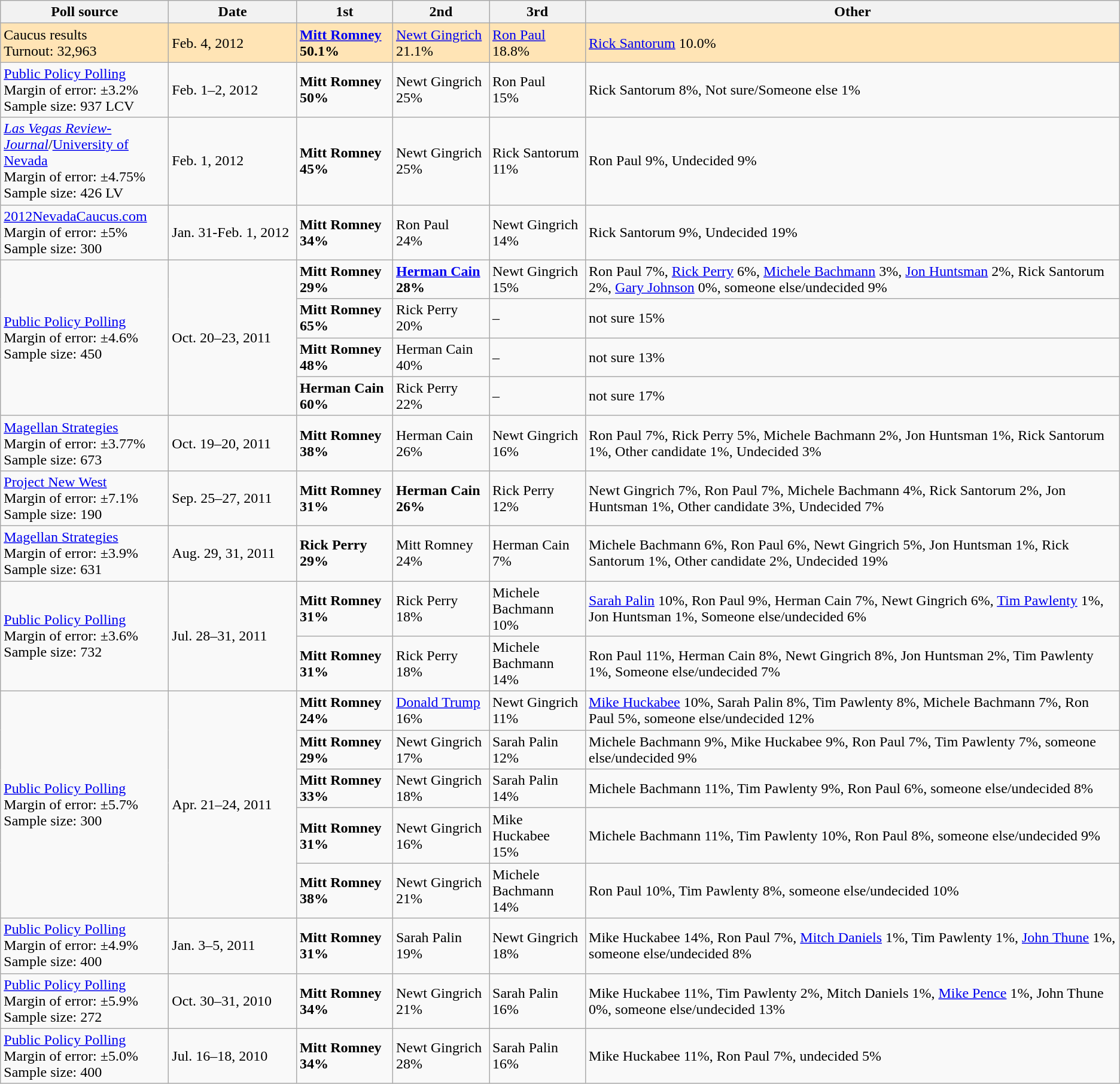<table class="wikitable">
<tr>
<th style="width:180px;">Poll source</th>
<th style="width:135px;">Date</th>
<th style="width:100px;">1st</th>
<th style="width:100px;">2nd</th>
<th style="width:100px;">3rd</th>
<th>Other</th>
</tr>
<tr style="background:Moccasin;">
<td>Caucus results<br>Turnout: 32,963</td>
<td>Feb. 4, 2012</td>
<td><strong><a href='#'>Mitt Romney</a><br>50.1% </strong></td>
<td><a href='#'>Newt Gingrich</a><br>21.1%</td>
<td><a href='#'>Ron Paul</a><br>18.8%</td>
<td><a href='#'>Rick Santorum</a> 10.0%</td>
</tr>
<tr>
<td><a href='#'>Public Policy Polling</a><br>Margin of error: ±3.2%
<br>Sample size: 937 LCV</td>
<td>Feb. 1–2, 2012</td>
<td><strong>Mitt Romney<br>50%</strong></td>
<td>Newt Gingrich<br>25%</td>
<td>Ron Paul<br>15%</td>
<td>Rick Santorum 8%, Not sure/Someone else 1%</td>
</tr>
<tr>
<td><em><a href='#'>Las Vegas Review-Journal</a></em>/<a href='#'>University of Nevada</a><br>Margin of error: ±4.75%
<br>Sample size: 426 LV</td>
<td>Feb. 1, 2012</td>
<td><strong>Mitt Romney<br>45%</strong></td>
<td>Newt Gingrich<br>25%</td>
<td>Rick Santorum<br>11%</td>
<td>Ron Paul 9%, Undecided 9%</td>
</tr>
<tr>
<td><a href='#'>2012NevadaCaucus.com</a><br>Margin of error: ±5%
<br>Sample size: 300</td>
<td>Jan. 31-Feb. 1, 2012</td>
<td><strong>Mitt Romney<br>34%</strong></td>
<td>Ron Paul<br>24%</td>
<td>Newt Gingrich<br>14%</td>
<td>Rick Santorum 9%, Undecided 19%</td>
</tr>
<tr>
<td rowspan=4><a href='#'>Public Policy Polling</a><br>Margin of error: ±4.6%
<br>Sample size: 450</td>
<td rowspan=4>Oct. 20–23, 2011</td>
<td><strong>Mitt Romney<br>29%</strong></td>
<td><strong><a href='#'>Herman Cain</a><br>28%</strong></td>
<td>Newt Gingrich<br>15%</td>
<td>Ron Paul 7%, <a href='#'>Rick Perry</a> 6%, <a href='#'>Michele Bachmann</a> 3%, <a href='#'>Jon Huntsman</a> 2%, Rick Santorum 2%, <a href='#'>Gary Johnson</a> 0%, someone else/undecided 9%</td>
</tr>
<tr>
<td><strong>Mitt Romney<br>65%</strong></td>
<td>Rick Perry<br>20%</td>
<td>–</td>
<td>not sure 15%</td>
</tr>
<tr>
<td><strong>Mitt Romney<br>48%</strong></td>
<td>Herman Cain<br>40%</td>
<td>–</td>
<td>not sure 13%</td>
</tr>
<tr>
<td><strong>Herman Cain<br>60%</strong></td>
<td>Rick Perry<br>22%</td>
<td>–</td>
<td>not sure 17%</td>
</tr>
<tr>
<td><a href='#'>Magellan Strategies</a><br>Margin of error: ±3.77%
<br>Sample size: 673</td>
<td>Oct. 19–20, 2011</td>
<td><strong>Mitt Romney<br>38%</strong></td>
<td>Herman Cain<br>26%</td>
<td>Newt Gingrich<br>16%</td>
<td>Ron Paul 7%, Rick Perry 5%, Michele Bachmann 2%, Jon Huntsman 1%, Rick Santorum 1%, Other candidate 1%, Undecided 3%</td>
</tr>
<tr>
<td><a href='#'>Project New West</a><br>Margin of error: ±7.1%
<br>Sample size: 190</td>
<td>Sep. 25–27, 2011</td>
<td><strong>Mitt Romney<br>31%</strong></td>
<td><strong>Herman Cain<br>26%</strong></td>
<td>Rick Perry<br>12%</td>
<td>Newt Gingrich 7%, Ron Paul 7%, Michele Bachmann 4%, Rick Santorum 2%, Jon Huntsman 1%, Other candidate 3%, Undecided 7%</td>
</tr>
<tr>
<td><a href='#'>Magellan Strategies</a><br>Margin of error: ±3.9%
<br>Sample size: 631</td>
<td>Aug. 29, 31, 2011</td>
<td><strong>Rick Perry<br>29%</strong></td>
<td>Mitt Romney<br>24%</td>
<td>Herman Cain<br>7%</td>
<td>Michele Bachmann 6%, Ron Paul 6%, Newt Gingrich 5%, Jon Huntsman 1%, Rick Santorum 1%, Other candidate 2%, Undecided 19%</td>
</tr>
<tr>
<td rowspan=2><a href='#'>Public Policy Polling</a><br>Margin of error: ±3.6%
<br>Sample size: 732</td>
<td rowspan=2>Jul. 28–31, 2011</td>
<td><strong>Mitt Romney<br>31%</strong></td>
<td>Rick Perry<br>18%</td>
<td>Michele Bachmann<br>10%</td>
<td><a href='#'>Sarah Palin</a> 10%, Ron Paul 9%, Herman Cain 7%, Newt Gingrich 6%, <a href='#'>Tim Pawlenty</a> 1%, Jon Huntsman 1%, Someone else/undecided 6%</td>
</tr>
<tr>
<td><strong>Mitt Romney<br>31%</strong></td>
<td>Rick Perry<br>18%</td>
<td>Michele Bachmann<br>14%</td>
<td>Ron Paul 11%, Herman Cain 8%, Newt Gingrich 8%, Jon Huntsman 2%, Tim Pawlenty 1%, Someone else/undecided 7%</td>
</tr>
<tr>
<td rowspan=5><a href='#'>Public Policy Polling</a><br>Margin of error: ±5.7%
<br>Sample size: 300</td>
<td rowspan=5>Apr. 21–24, 2011</td>
<td><strong>Mitt Romney<br>24%</strong></td>
<td><a href='#'>Donald Trump</a><br>16%</td>
<td>Newt Gingrich<br>11%</td>
<td><a href='#'>Mike Huckabee</a> 10%, Sarah Palin 8%, Tim Pawlenty 8%, Michele Bachmann 7%, Ron Paul 5%, someone else/undecided 12%</td>
</tr>
<tr>
<td><strong>Mitt Romney<br>29%</strong></td>
<td>Newt Gingrich<br>17%</td>
<td>Sarah Palin<br>12%</td>
<td>Michele Bachmann 9%, Mike Huckabee 9%, Ron Paul 7%, Tim Pawlenty 7%, someone else/undecided 9%</td>
</tr>
<tr>
<td><strong>Mitt Romney<br>33%</strong></td>
<td>Newt Gingrich<br>18%</td>
<td>Sarah Palin<br>14%</td>
<td>Michele Bachmann 11%, Tim Pawlenty 9%, Ron Paul 6%, someone else/undecided 8%</td>
</tr>
<tr>
<td><strong>Mitt Romney<br>31%</strong></td>
<td>Newt Gingrich<br>16%</td>
<td>Mike Huckabee<br>15%</td>
<td>Michele Bachmann 11%, Tim Pawlenty 10%, Ron Paul 8%, someone else/undecided 9%</td>
</tr>
<tr>
<td><strong>Mitt Romney<br>38%</strong></td>
<td>Newt Gingrich<br>21%</td>
<td>Michele Bachmann<br>14%</td>
<td>Ron Paul 10%, Tim Pawlenty 8%, someone else/undecided 10%</td>
</tr>
<tr>
<td><a href='#'>Public Policy Polling</a><br>Margin of error: ±4.9%
<br>Sample size: 400</td>
<td>Jan. 3–5, 2011</td>
<td><strong>Mitt Romney<br>31%</strong></td>
<td>Sarah Palin<br>19%</td>
<td>Newt Gingrich<br>18%</td>
<td>Mike Huckabee 14%, Ron Paul 7%, <a href='#'>Mitch Daniels</a> 1%, Tim Pawlenty 1%, <a href='#'>John Thune</a> 1%, someone else/undecided 8%</td>
</tr>
<tr>
<td><a href='#'>Public Policy Polling</a><br>Margin of error: ±5.9%
<br>Sample size: 272</td>
<td>Oct. 30–31, 2010</td>
<td><strong>Mitt Romney<br>34%</strong></td>
<td>Newt Gingrich<br>21%</td>
<td>Sarah Palin<br>16%</td>
<td>Mike Huckabee 11%, Tim Pawlenty 2%, Mitch Daniels 1%, <a href='#'>Mike Pence</a> 1%, John Thune 0%, someone else/undecided 13%</td>
</tr>
<tr>
<td><a href='#'>Public Policy Polling</a><br>Margin of error: ±5.0%
<br>Sample size: 400</td>
<td>Jul. 16–18, 2010</td>
<td><strong>Mitt Romney<br>34%</strong></td>
<td>Newt Gingrich<br>28%</td>
<td>Sarah Palin<br>16%</td>
<td>Mike Huckabee 11%, Ron Paul 7%, undecided 5%</td>
</tr>
</table>
